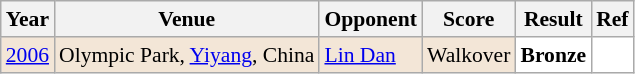<table class="sortable wikitable" style="font-size: 90%">
<tr>
<th>Year</th>
<th>Venue</th>
<th>Opponent</th>
<th>Score</th>
<th>Result</th>
<th>Ref</th>
</tr>
<tr style="background:#F3E6D7">
<td align="center"><a href='#'>2006</a></td>
<td align="left">Olympic Park, <a href='#'>Yiyang</a>, China</td>
<td align="left"> <a href='#'>Lin Dan</a></td>
<td align="left">Walkover</td>
<td style="text-align:left; background:white"> <strong>Bronze</strong></td>
<td style="text-align:center; background:white"></td>
</tr>
</table>
